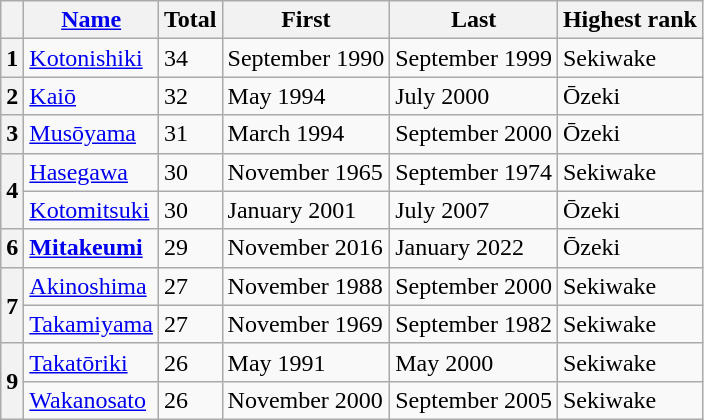<table class="wikitable">
<tr>
<th></th>
<th><a href='#'>Name</a></th>
<th>Total</th>
<th>First</th>
<th>Last</th>
<th>Highest rank</th>
</tr>
<tr>
<th>1</th>
<td><a href='#'>Kotonishiki</a></td>
<td>34</td>
<td>September 1990</td>
<td>September 1999</td>
<td>Sekiwake</td>
</tr>
<tr>
<th>2</th>
<td><a href='#'>Kaiō</a></td>
<td>32</td>
<td>May 1994</td>
<td>July 2000</td>
<td>Ōzeki</td>
</tr>
<tr>
<th>3</th>
<td><a href='#'>Musōyama</a></td>
<td>31</td>
<td>March 1994</td>
<td>September 2000</td>
<td>Ōzeki</td>
</tr>
<tr>
<th rowspan=2>4</th>
<td><a href='#'>Hasegawa</a></td>
<td>30</td>
<td>November 1965</td>
<td>September 1974</td>
<td>Sekiwake</td>
</tr>
<tr>
<td><a href='#'>Kotomitsuki</a></td>
<td>30</td>
<td>January 2001</td>
<td>July 2007</td>
<td>Ōzeki</td>
</tr>
<tr>
<th>6</th>
<td><strong><a href='#'>Mitakeumi</a></strong></td>
<td>29</td>
<td>November 2016</td>
<td>January 2022</td>
<td>Ōzeki</td>
</tr>
<tr>
<th rowspan=2>7</th>
<td><a href='#'>Akinoshima</a></td>
<td>27</td>
<td>November 1988</td>
<td>September 2000</td>
<td>Sekiwake</td>
</tr>
<tr>
<td><a href='#'>Takamiyama</a></td>
<td>27</td>
<td>November 1969</td>
<td>September 1982</td>
<td>Sekiwake</td>
</tr>
<tr>
<th rowspan=2>9</th>
<td><a href='#'>Takatōriki</a></td>
<td>26</td>
<td>May 1991</td>
<td>May 2000</td>
<td>Sekiwake</td>
</tr>
<tr>
<td><a href='#'>Wakanosato</a></td>
<td>26</td>
<td>November 2000</td>
<td>September 2005</td>
<td>Sekiwake</td>
</tr>
</table>
